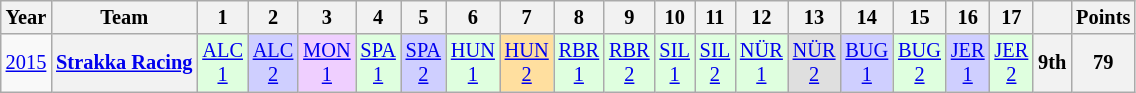<table class="wikitable" style="text-align:center; font-size:85%">
<tr>
<th>Year</th>
<th>Team</th>
<th>1</th>
<th>2</th>
<th>3</th>
<th>4</th>
<th>5</th>
<th>6</th>
<th>7</th>
<th>8</th>
<th>9</th>
<th>10</th>
<th>11</th>
<th>12</th>
<th>13</th>
<th>14</th>
<th>15</th>
<th>16</th>
<th>17</th>
<th></th>
<th>Points</th>
</tr>
<tr>
<td><a href='#'>2015</a></td>
<th nowrap><a href='#'>Strakka Racing</a></th>
<td style="background:#DFFFDF;"><a href='#'>ALC<br>1</a><br></td>
<td style="background:#CFCFFF;"><a href='#'>ALC<br>2</a><br></td>
<td style="background:#EFCFFF;"><a href='#'>MON<br>1</a><br></td>
<td style="background:#DFFFDF;"><a href='#'>SPA<br>1</a><br></td>
<td style="background:#CFCFFF;"><a href='#'>SPA<br>2</a><br></td>
<td style="background:#DFFFDF;"><a href='#'>HUN<br>1</a><br></td>
<td style="background:#FFDF9F;"><a href='#'>HUN<br>2</a><br></td>
<td style="background:#DFFFDF;"><a href='#'>RBR<br>1</a><br></td>
<td style="background:#DFFFDF;"><a href='#'>RBR<br>2</a><br></td>
<td style="background:#DFFFDF;"><a href='#'>SIL<br>1</a><br></td>
<td style="background:#DFFFDF;"><a href='#'>SIL<br>2</a><br></td>
<td style="background:#DFFFDF;"><a href='#'>NÜR<br>1</a><br></td>
<td style="background:#DFDFDF;"><a href='#'>NÜR<br>2</a><br></td>
<td style="background:#CFCFFF;"><a href='#'>BUG<br>1</a><br></td>
<td style="background:#DFFFDF;"><a href='#'>BUG<br>2</a><br></td>
<td style="background:#CFCFFF;"><a href='#'>JER<br>1</a><br></td>
<td style="background:#DFFFDF;"><a href='#'>JER<br>2</a><br></td>
<th>9th</th>
<th>79</th>
</tr>
</table>
